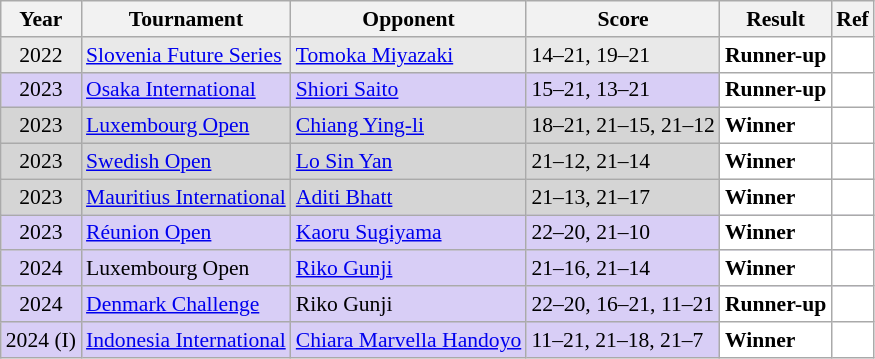<table class="sortable wikitable" style="font-size: 90%;">
<tr>
<th>Year</th>
<th>Tournament</th>
<th>Opponent</th>
<th>Score</th>
<th>Result</th>
<th>Ref</th>
</tr>
<tr style="background:#E9E9E9">
<td align="center">2022</td>
<td align="left"><a href='#'>Slovenia Future Series</a></td>
<td align="left"> <a href='#'>Tomoka Miyazaki</a></td>
<td align="left">14–21, 19–21</td>
<td style="text-align:left; background:white"> <strong>Runner-up</strong></td>
<td style="text-align:center; background:white"></td>
</tr>
<tr style="background:#D8CEF6">
<td align="center">2023</td>
<td align="left"><a href='#'>Osaka International</a></td>
<td align="left"> <a href='#'>Shiori Saito</a></td>
<td align="left">15–21, 13–21</td>
<td style="text-align:left; background:white"> <strong>Runner-up</strong></td>
<td style="text-align:center; background:white"></td>
</tr>
<tr style="background:#D5D5D5">
<td align="center">2023</td>
<td align="left"><a href='#'>Luxembourg Open</a></td>
<td align="left"> <a href='#'>Chiang Ying-li</a></td>
<td align="left">18–21, 21–15, 21–12</td>
<td style="text-align:left; background:white"> <strong>Winner</strong></td>
<td style="text-align:center; background:white"></td>
</tr>
<tr style="background:#D5D5D5">
<td align="center">2023</td>
<td align="left"><a href='#'>Swedish Open</a></td>
<td align="left"> <a href='#'>Lo Sin Yan</a></td>
<td align="left">21–12, 21–14</td>
<td style="text-align:left; background:white"> <strong>Winner</strong></td>
<td style="text-align:center; background:white"></td>
</tr>
<tr style="background:#D5D5D5">
<td align="center">2023</td>
<td align="left"><a href='#'>Mauritius International</a></td>
<td align="left"> <a href='#'>Aditi Bhatt</a></td>
<td align="left">21–13, 21–17</td>
<td style="text-align:left; background:white"> <strong>Winner</strong></td>
<td style="text-align:center; background:white"></td>
</tr>
<tr style="background:#D8CEF6">
<td align="center">2023</td>
<td align="left"><a href='#'>Réunion Open</a></td>
<td align="left"> <a href='#'>Kaoru Sugiyama</a></td>
<td align="left">22–20, 21–10</td>
<td style="text-align:left; background:white"> <strong>Winner</strong></td>
<td style="text-align:center; background:white"></td>
</tr>
<tr style="background:#D8CEF6">
<td align="center">2024</td>
<td align="left">Luxembourg Open</td>
<td align="left"> <a href='#'>Riko Gunji</a></td>
<td align="left">21–16, 21–14</td>
<td style="text-align:left; background:white"> <strong>Winner</strong></td>
<td style="text-align:center; background:white"></td>
</tr>
<tr style="background:#D8CEF6">
<td align="center">2024</td>
<td align="left"><a href='#'>Denmark Challenge</a></td>
<td align="left"> Riko Gunji</td>
<td align="left">22–20, 16–21, 11–21</td>
<td style="text-align:left; background:white"> <strong>Runner-up</strong></td>
<td style="text-align:center; background:white"></td>
</tr>
<tr style="background:#D8CEF6">
<td align="center">2024 (I)</td>
<td align="left"><a href='#'>Indonesia International</a></td>
<td align="left"> <a href='#'>Chiara Marvella Handoyo</a></td>
<td align="left">11–21, 21–18, 21–7</td>
<td style="text-align:left; background:white"> <strong>Winner</strong></td>
<td style="text-align:center; background:white"></td>
</tr>
</table>
